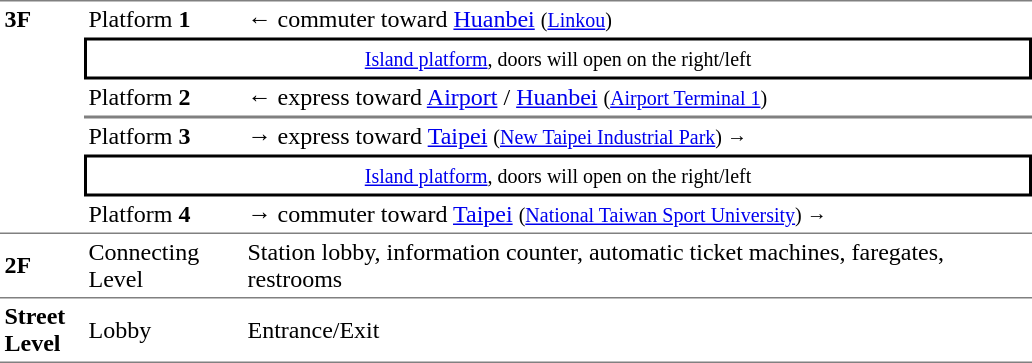<table cellspacing=0 cellpadding=3>
<tr>
<td style="border-top:solid 1px gray;border-bottom:solid 1px gray;" width=50 rowspan=6 valign=top><strong>3F</strong></td>
<td style="border-top:solid 1px gray;" width=100>Platform <span><strong>1</strong></span></td>
<td style="border-top:solid 1px gray;" width=390>←  commuter toward <a href='#'>Huanbei</a> <small>(<a href='#'>Linkou</a>)</small></td>
</tr>
<tr>
<td style="border-top:solid 2px black;border-right:solid 2px black;border-left:solid 2px black;border-bottom:solid 2px black;text-align:center;" colspan=2><small><a href='#'>Island platform</a>, doors will open on the right/left</small></td>
</tr>
<tr>
<td style="border-bottom:solid 1px gray;">Platform <span><strong>2</strong></span></td>
<td style="border-bottom:solid 1px gray;">←  express toward <a href='#'>Airport</a> / <a href='#'>Huanbei</a> <small>(<a href='#'>Airport Terminal 1</a>)</small></td>
</tr>
<tr>
<td style="border-top:solid 1px gray;" width=100>Platform <span><strong>3</strong></span></td>
<td style="border-top:solid 1px gray;" width=520><span>→</span> express toward <a href='#'>Taipei</a> <small>(<a href='#'>New Taipei Industrial Park</a>) →</small></td>
</tr>
<tr>
<td style="border-top:solid 2px black;border-right:solid 2px black;border-left:solid 2px black;border-bottom:solid 2px black;text-align:center;" colspan=2><small><a href='#'>Island platform</a>, doors will open on the right/left</small></td>
</tr>
<tr>
<td style="border-bottom:solid 1px gray;">Platform <span><strong>4</strong></span></td>
<td style="border-bottom:solid 1px gray;"><span>→</span> commuter toward <a href='#'>Taipei</a> <small>(<a href='#'>National Taiwan Sport University</a>) →</small></td>
</tr>
<tr>
<td style="border-bottom:solid 1px gray;"><strong>2F</strong></td>
<td style="border-bottom:solid 1px gray;">Connecting Level</td>
<td style="border-bottom:solid 1px gray;">Station lobby, information counter, automatic ticket machines, faregates, restrooms</td>
</tr>
<tr>
<td style="border-bottom:solid 1px gray;"><strong>Street Level</strong></td>
<td style="border-bottom:solid 1px gray;">Lobby</td>
<td style="border-bottom:solid 1px gray;">Entrance/Exit</td>
</tr>
</table>
